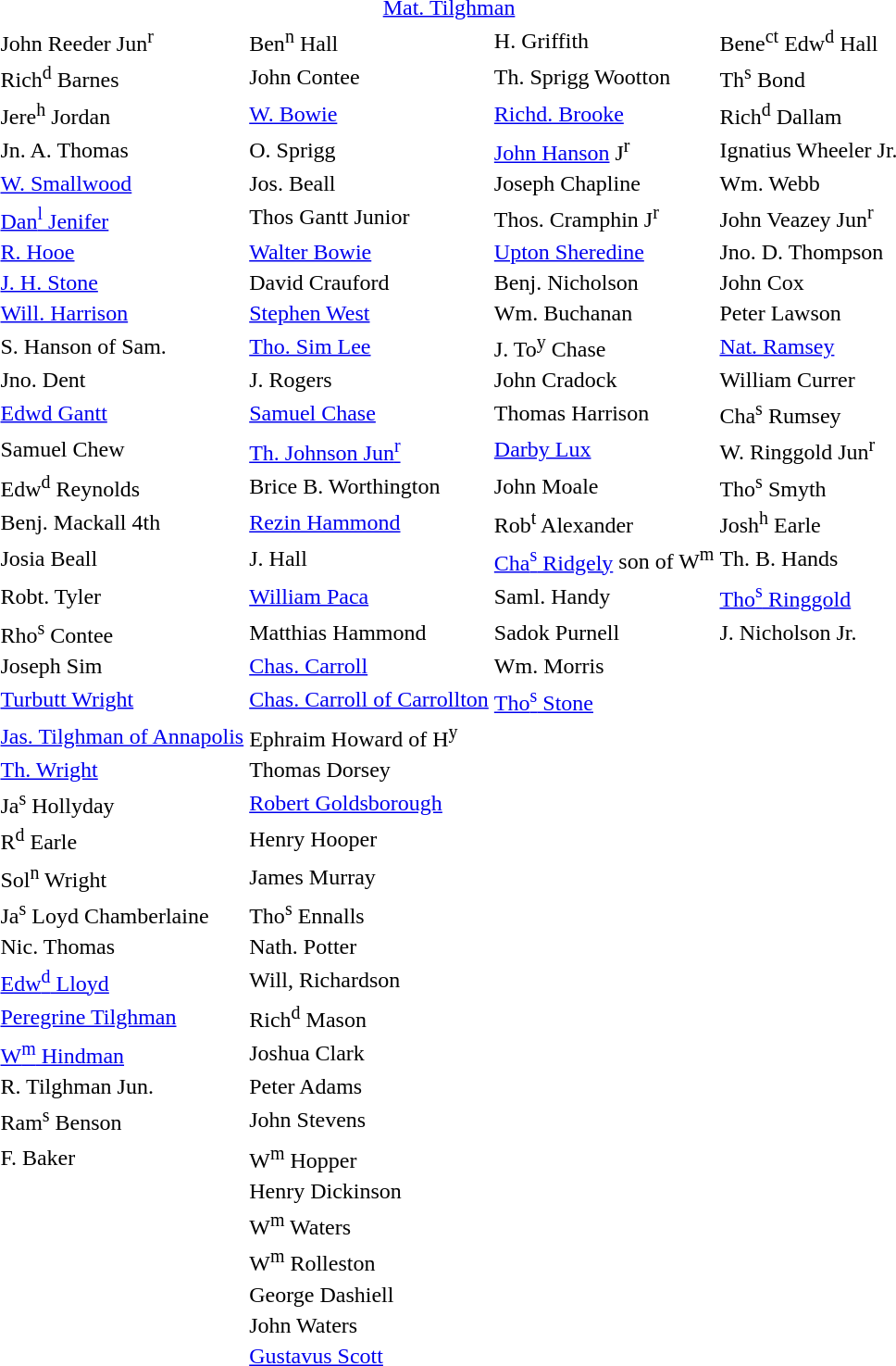<table>
<tr>
<td colspan="4" align="center"><a href='#'>Mat. Tilghman</a></td>
</tr>
<tr>
<td>John Reeder Jun<sup>r</sup></td>
<td>Ben<sup>n</sup> Hall</td>
<td>H. Griffith</td>
<td>Bene<sup>ct</sup> Edw<sup>d</sup> Hall</td>
<td></td>
</tr>
<tr>
<td>Rich<sup>d</sup> Barnes</td>
<td>John Contee</td>
<td>Th. Sprigg Wootton</td>
<td>Th<sup>s</sup> Bond</td>
<td></td>
</tr>
<tr>
<td>Jere<sup>h</sup> Jordan</td>
<td><a href='#'>W. Bowie</a></td>
<td><a href='#'>Richd. Brooke</a></td>
<td>Rich<sup>d</sup> Dallam</td>
<td></td>
</tr>
<tr>
<td>Jn. A. Thomas</td>
<td>O. Sprigg</td>
<td><a href='#'>John Hanson</a> J<sup>r</sup></td>
<td>Ignatius Wheeler Jr.</td>
<td></td>
</tr>
<tr>
<td><a href='#'>W. Smallwood</a></td>
<td>Jos. Beall</td>
<td>Joseph Chapline</td>
<td>Wm. Webb</td>
<td></td>
</tr>
<tr>
<td><a href='#'>Dan<sup>l</sup> Jenifer</a></td>
<td>Thos Gantt Junior</td>
<td>Thos. Cramphin J<sup>r</sup></td>
<td>John Veazey Jun<sup>r</sup></td>
<td></td>
</tr>
<tr>
<td><a href='#'>R. Hooe</a></td>
<td><a href='#'>Walter Bowie</a></td>
<td><a href='#'>Upton Sheredine</a></td>
<td>Jno. D. Thompson</td>
<td></td>
</tr>
<tr>
<td><a href='#'>J. H. Stone</a></td>
<td>David Crauford</td>
<td>Benj. Nicholson</td>
<td>John Cox</td>
<td></td>
</tr>
<tr>
<td><a href='#'>Will. Harrison</a></td>
<td><a href='#'>Stephen West</a></td>
<td>Wm. Buchanan</td>
<td>Peter Lawson</td>
<td></td>
</tr>
<tr>
<td>S. Hanson of Sam.</td>
<td><a href='#'>Tho. Sim Lee</a></td>
<td>J. To<sup>y</sup> Chase</td>
<td><a href='#'>Nat. Ramsey</a></td>
<td></td>
</tr>
<tr>
<td>Jno. Dent</td>
<td>J. Rogers</td>
<td>John Cradock</td>
<td>William Currer</td>
<td></td>
</tr>
<tr>
<td><a href='#'>Edwd Gantt</a></td>
<td><a href='#'>Samuel Chase</a></td>
<td>Thomas Harrison</td>
<td>Cha<sup>s</sup> Rumsey</td>
<td></td>
</tr>
<tr>
<td>Samuel Chew</td>
<td><a href='#'>Th. Johnson Jun<sup>r</sup></a></td>
<td><a href='#'>Darby Lux</a></td>
<td>W. Ringgold Jun<sup>r</sup></td>
<td></td>
</tr>
<tr>
<td>Edw<sup>d</sup> Reynolds</td>
<td>Brice B. Worthington</td>
<td>John Moale</td>
<td>Tho<sup>s</sup> Smyth</td>
<td></td>
</tr>
<tr>
<td>Benj. Mackall 4th</td>
<td><a href='#'>Rezin Hammond</a></td>
<td>Rob<sup>t</sup> Alexander</td>
<td>Josh<sup>h</sup> Earle</td>
<td></td>
</tr>
<tr>
<td>Josia Beall</td>
<td>J. Hall</td>
<td><a href='#'>Cha<sup>s</sup> Ridgely</a> son of W<sup>m</sup></td>
<td>Th. B. Hands</td>
<td></td>
</tr>
<tr>
<td>Robt. Tyler</td>
<td><a href='#'>William Paca</a></td>
<td>Saml. Handy</td>
<td><a href='#'>Tho<sup>s</sup> Ringgold</a></td>
<td></td>
</tr>
<tr>
<td>Rho<sup>s</sup> Contee</td>
<td>Matthias Hammond</td>
<td>Sadok Purnell</td>
<td>J. Nicholson Jr.</td>
<td></td>
</tr>
<tr>
<td>Joseph Sim</td>
<td><a href='#'>Chas. Carroll</a></td>
<td>Wm. Morris</td>
<td></td>
</tr>
<tr>
<td><a href='#'>Turbutt Wright</a></td>
<td><a href='#'>Chas. Carroll of Carrollton</a></td>
<td><a href='#'>Tho<sup>s</sup> Stone</a></td>
<td></td>
</tr>
<tr>
<td><a href='#'>Jas. Tilghman of Annapolis</a></td>
<td>Ephraim Howard of H<sup>y</sup></td>
<td></td>
</tr>
<tr>
<td><a href='#'>Th. Wright</a></td>
<td>Thomas Dorsey</td>
<td></td>
</tr>
<tr>
<td>Ja<sup>s</sup> Hollyday</td>
<td><a href='#'>Robert Goldsborough</a></td>
<td></td>
</tr>
<tr>
<td>R<sup>d</sup> Earle</td>
<td>Henry Hooper</td>
<td></td>
</tr>
<tr>
<td>Sol<sup>n</sup> Wright</td>
<td>James Murray</td>
<td></td>
</tr>
<tr>
<td>Ja<sup>s</sup> Loyd Chamberlaine</td>
<td>Tho<sup>s</sup> Ennalls</td>
<td></td>
</tr>
<tr>
<td>Nic. Thomas</td>
<td>Nath. Potter</td>
<td></td>
</tr>
<tr>
<td><a href='#'>Edw<sup>d</sup> Lloyd</a></td>
<td>Will, Richardson</td>
<td></td>
</tr>
<tr>
<td><a href='#'>Peregrine Tilghman</a></td>
<td>Rich<sup>d</sup> Mason</td>
<td></td>
</tr>
<tr>
<td><a href='#'>W<sup>m</sup> Hindman</a></td>
<td>Joshua Clark</td>
<td></td>
</tr>
<tr>
<td>R. Tilghman Jun.</td>
<td>Peter Adams</td>
<td></td>
</tr>
<tr>
<td>Ram<sup>s</sup> Benson</td>
<td>John Stevens</td>
<td></td>
</tr>
<tr>
<td>F. Baker</td>
<td>W<sup>m</sup> Hopper</td>
<td></td>
</tr>
<tr>
<td> </td>
<td>Henry Dickinson</td>
<td></td>
</tr>
<tr>
<td> </td>
<td>W<sup>m</sup> Waters</td>
<td></td>
</tr>
<tr>
<td> </td>
<td>W<sup>m</sup> Rolleston</td>
<td></td>
</tr>
<tr>
<td> </td>
<td>George Dashiell</td>
<td></td>
<td></td>
</tr>
<tr>
<td> </td>
<td>John Waters</td>
<td></td>
</tr>
<tr>
<td> </td>
<td><a href='#'>Gustavus Scott</a></td>
<td></td>
</tr>
</table>
